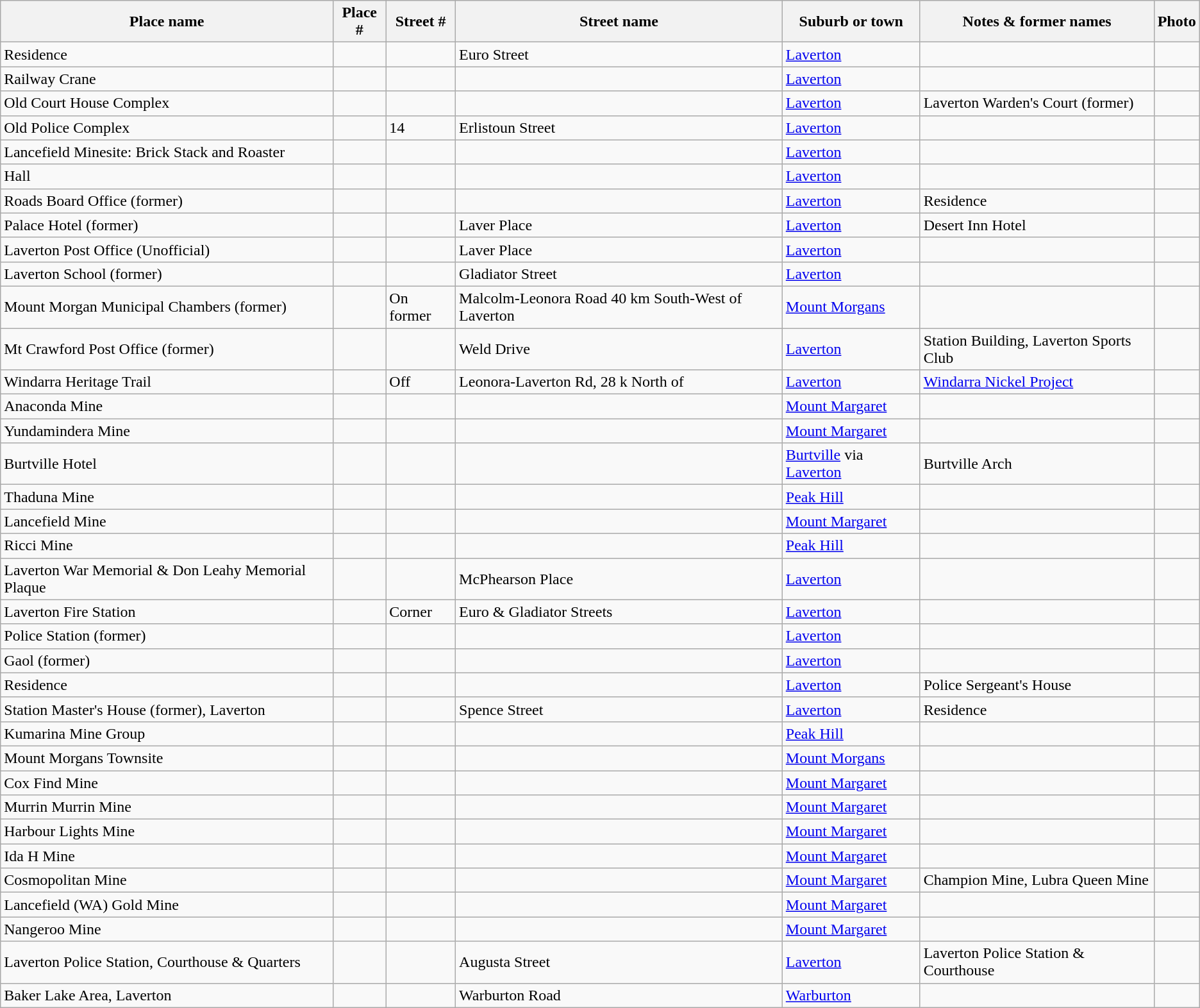<table class="wikitable sortable">
<tr>
<th>Place name</th>
<th>Place #</th>
<th>Street #</th>
<th>Street name</th>
<th>Suburb or town</th>
<th class="unsortable">Notes & former names</th>
<th class="unsortable">Photo</th>
</tr>
<tr>
<td>Residence</td>
<td></td>
<td></td>
<td>Euro Street</td>
<td><a href='#'>Laverton</a></td>
<td></td>
<td></td>
</tr>
<tr>
<td>Railway Crane</td>
<td></td>
<td></td>
<td></td>
<td><a href='#'>Laverton</a></td>
<td></td>
<td></td>
</tr>
<tr>
<td>Old Court House Complex</td>
<td></td>
<td></td>
<td></td>
<td><a href='#'>Laverton</a></td>
<td>Laverton Warden's Court (former)</td>
<td></td>
</tr>
<tr>
<td>Old Police Complex</td>
<td></td>
<td>14</td>
<td>Erlistoun Street</td>
<td><a href='#'>Laverton</a></td>
<td></td>
<td></td>
</tr>
<tr>
<td>Lancefield Minesite: Brick Stack and Roaster</td>
<td></td>
<td></td>
<td></td>
<td><a href='#'>Laverton</a></td>
<td></td>
<td></td>
</tr>
<tr>
<td>Hall</td>
<td></td>
<td></td>
<td></td>
<td><a href='#'>Laverton</a></td>
<td></td>
<td></td>
</tr>
<tr>
<td>Roads Board Office (former)</td>
<td></td>
<td></td>
<td></td>
<td><a href='#'>Laverton</a></td>
<td>Residence</td>
<td></td>
</tr>
<tr>
<td>Palace Hotel (former)</td>
<td></td>
<td></td>
<td>Laver Place</td>
<td><a href='#'>Laverton</a></td>
<td>Desert Inn Hotel</td>
<td></td>
</tr>
<tr>
<td>Laverton Post Office (Unofficial)</td>
<td></td>
<td></td>
<td>Laver Place</td>
<td><a href='#'>Laverton</a></td>
<td></td>
<td></td>
</tr>
<tr>
<td>Laverton School (former)</td>
<td></td>
<td></td>
<td>Gladiator Street</td>
<td><a href='#'>Laverton</a></td>
<td></td>
<td></td>
</tr>
<tr>
<td>Mount Morgan Municipal Chambers (former)</td>
<td></td>
<td>On former</td>
<td>Malcolm-Leonora Road 40 km South-West of Laverton</td>
<td><a href='#'>Mount Morgans</a></td>
<td></td>
<td></td>
</tr>
<tr>
<td>Mt Crawford Post Office (former)</td>
<td></td>
<td></td>
<td>Weld Drive</td>
<td><a href='#'>Laverton</a></td>
<td>Station Building, Laverton Sports Club</td>
<td></td>
</tr>
<tr>
<td>Windarra Heritage Trail</td>
<td></td>
<td>Off</td>
<td>Leonora-Laverton Rd, 28 k North of</td>
<td><a href='#'>Laverton</a></td>
<td><a href='#'>Windarra Nickel Project</a></td>
<td></td>
</tr>
<tr>
<td>Anaconda Mine</td>
<td></td>
<td></td>
<td></td>
<td><a href='#'>Mount Margaret</a></td>
<td></td>
<td></td>
</tr>
<tr>
<td>Yundamindera Mine</td>
<td></td>
<td></td>
<td></td>
<td><a href='#'>Mount Margaret</a></td>
<td></td>
<td></td>
</tr>
<tr>
<td>Burtville Hotel</td>
<td></td>
<td></td>
<td></td>
<td><a href='#'>Burtville</a> via <a href='#'>Laverton</a></td>
<td>Burtville Arch</td>
<td></td>
</tr>
<tr>
<td>Thaduna Mine</td>
<td></td>
<td></td>
<td></td>
<td><a href='#'>Peak Hill</a></td>
<td></td>
<td></td>
</tr>
<tr>
<td>Lancefield Mine</td>
<td></td>
<td></td>
<td></td>
<td><a href='#'>Mount Margaret</a></td>
<td></td>
<td></td>
</tr>
<tr>
<td>Ricci Mine</td>
<td></td>
<td></td>
<td></td>
<td><a href='#'>Peak Hill</a></td>
<td></td>
<td></td>
</tr>
<tr>
<td>Laverton War Memorial & Don Leahy Memorial Plaque</td>
<td></td>
<td></td>
<td>McPhearson Place</td>
<td><a href='#'>Laverton</a></td>
<td></td>
<td></td>
</tr>
<tr>
<td>Laverton Fire Station</td>
<td></td>
<td>Corner</td>
<td>Euro & Gladiator Streets</td>
<td><a href='#'>Laverton</a></td>
<td></td>
<td></td>
</tr>
<tr>
<td>Police Station (former)</td>
<td></td>
<td></td>
<td></td>
<td><a href='#'>Laverton</a></td>
<td></td>
<td></td>
</tr>
<tr>
<td>Gaol (former)</td>
<td></td>
<td></td>
<td></td>
<td><a href='#'>Laverton</a></td>
<td></td>
<td></td>
</tr>
<tr>
<td>Residence</td>
<td></td>
<td></td>
<td></td>
<td><a href='#'>Laverton</a></td>
<td>Police Sergeant's House</td>
<td></td>
</tr>
<tr>
<td>Station Master's House (former), Laverton</td>
<td></td>
<td></td>
<td>Spence Street</td>
<td><a href='#'>Laverton</a></td>
<td>Residence</td>
<td></td>
</tr>
<tr>
<td>Kumarina Mine Group</td>
<td></td>
<td></td>
<td></td>
<td><a href='#'>Peak Hill</a></td>
<td></td>
<td></td>
</tr>
<tr>
<td>Mount Morgans Townsite</td>
<td></td>
<td></td>
<td></td>
<td><a href='#'>Mount Morgans</a></td>
<td></td>
<td></td>
</tr>
<tr>
<td>Cox Find Mine</td>
<td></td>
<td></td>
<td></td>
<td><a href='#'>Mount Margaret</a></td>
<td></td>
<td></td>
</tr>
<tr>
<td>Murrin Murrin Mine</td>
<td></td>
<td></td>
<td></td>
<td><a href='#'>Mount Margaret</a></td>
<td></td>
<td></td>
</tr>
<tr>
<td>Harbour Lights Mine</td>
<td></td>
<td></td>
<td></td>
<td><a href='#'>Mount Margaret</a></td>
<td></td>
<td></td>
</tr>
<tr>
<td>Ida H Mine</td>
<td></td>
<td></td>
<td></td>
<td><a href='#'>Mount Margaret</a></td>
<td></td>
<td></td>
</tr>
<tr>
<td>Cosmopolitan Mine</td>
<td></td>
<td></td>
<td></td>
<td><a href='#'>Mount Margaret</a></td>
<td>Champion Mine, Lubra Queen Mine</td>
<td></td>
</tr>
<tr>
<td>Lancefield (WA) Gold Mine</td>
<td></td>
<td></td>
<td></td>
<td><a href='#'>Mount Margaret</a></td>
<td></td>
<td></td>
</tr>
<tr>
<td>Nangeroo Mine</td>
<td></td>
<td></td>
<td></td>
<td><a href='#'>Mount Margaret</a></td>
<td></td>
<td></td>
</tr>
<tr>
<td>Laverton Police Station, Courthouse & Quarters</td>
<td></td>
<td></td>
<td>Augusta Street</td>
<td><a href='#'>Laverton</a></td>
<td>Laverton Police Station & Courthouse</td>
<td></td>
</tr>
<tr>
<td>Baker Lake Area, Laverton</td>
<td></td>
<td></td>
<td>Warburton Road</td>
<td><a href='#'>Warburton</a></td>
<td></td>
<td></td>
</tr>
</table>
